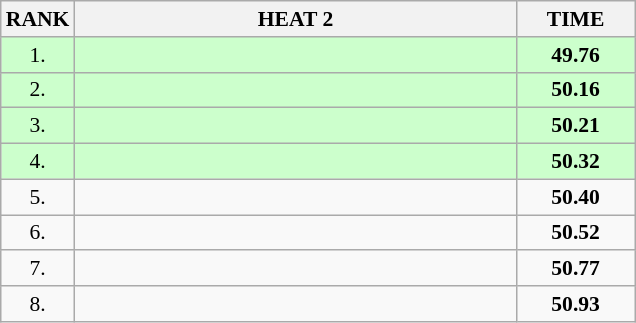<table class="wikitable" style="border-collapse: collapse; font-size: 90%;">
<tr>
<th>RANK</th>
<th style="width: 20em">HEAT 2</th>
<th style="width: 5em">TIME</th>
</tr>
<tr style="background:#ccffcc;">
<td align="center">1.</td>
<td></td>
<td align="center"><strong>49.76</strong></td>
</tr>
<tr style="background:#ccffcc;">
<td align="center">2.</td>
<td></td>
<td align="center"><strong>50.16</strong></td>
</tr>
<tr style="background:#ccffcc;">
<td align="center">3.</td>
<td></td>
<td align="center"><strong>50.21</strong></td>
</tr>
<tr style="background:#ccffcc;">
<td align="center">4.</td>
<td></td>
<td align="center"><strong>50.32</strong></td>
</tr>
<tr>
<td align="center">5.</td>
<td></td>
<td align="center"><strong>50.40</strong></td>
</tr>
<tr>
<td align="center">6.</td>
<td></td>
<td align="center"><strong>50.52</strong></td>
</tr>
<tr>
<td align="center">7.</td>
<td></td>
<td align="center"><strong>50.77</strong></td>
</tr>
<tr>
<td align="center">8.</td>
<td></td>
<td align="center"><strong>50.93</strong></td>
</tr>
</table>
